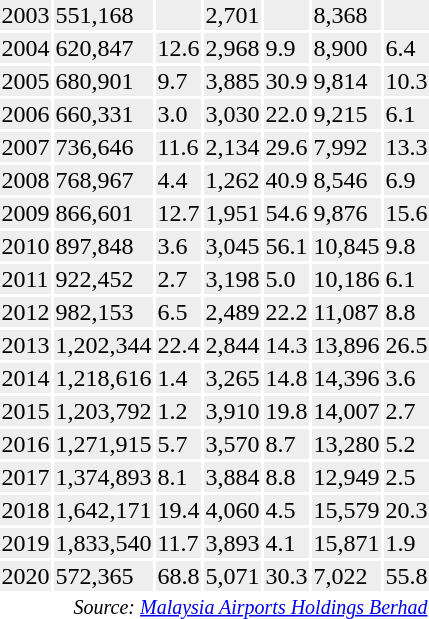<table class="toccolours sortable" style="padding:0.5em;">
<tr>
<th></th>
<th></th>
<th></th>
<th></th>
<th></th>
<th></th>
<th></th>
</tr>
<tr style="background:#eee;">
<td>2003</td>
<td>551,168</td>
<td></td>
<td>2,701</td>
<td></td>
<td>8,368</td>
<td></td>
</tr>
<tr style="background:#eee;">
<td>2004</td>
<td>620,847</td>
<td> 12.6</td>
<td>2,968</td>
<td> 9.9</td>
<td>8,900</td>
<td> 6.4</td>
</tr>
<tr style="background:#eee;">
<td>2005</td>
<td>680,901</td>
<td> 9.7</td>
<td>3,885</td>
<td> 30.9</td>
<td>9,814</td>
<td> 10.3</td>
</tr>
<tr style="background:#eee;">
<td>2006</td>
<td>660,331</td>
<td> 3.0</td>
<td>3,030</td>
<td> 22.0</td>
<td>9,215</td>
<td> 6.1</td>
</tr>
<tr style="background:#eee;">
<td>2007</td>
<td>736,646</td>
<td> 11.6</td>
<td>2,134</td>
<td> 29.6</td>
<td>7,992</td>
<td> 13.3</td>
</tr>
<tr style="background:#eee;">
<td>2008</td>
<td>768,967</td>
<td> 4.4</td>
<td>1,262</td>
<td> 40.9</td>
<td>8,546</td>
<td> 6.9</td>
</tr>
<tr style="background:#eee;">
<td>2009</td>
<td>866,601</td>
<td> 12.7</td>
<td>1,951</td>
<td> 54.6</td>
<td>9,876</td>
<td> 15.6</td>
</tr>
<tr style="background:#eee;">
<td>2010</td>
<td>897,848</td>
<td> 3.6</td>
<td>3,045</td>
<td> 56.1</td>
<td>10,845</td>
<td> 9.8</td>
</tr>
<tr style="background:#eee;">
<td>2011</td>
<td>922,452</td>
<td> 2.7</td>
<td>3,198</td>
<td> 5.0</td>
<td>10,186</td>
<td> 6.1</td>
</tr>
<tr style="background:#eee;">
<td>2012</td>
<td>982,153</td>
<td> 6.5</td>
<td>2,489</td>
<td> 22.2</td>
<td>11,087</td>
<td> 8.8</td>
</tr>
<tr style="background:#eee;">
<td>2013</td>
<td>1,202,344</td>
<td> 22.4</td>
<td>2,844</td>
<td> 14.3</td>
<td>13,896</td>
<td> 26.5</td>
</tr>
<tr style="background:#eee;">
<td>2014</td>
<td>1,218,616</td>
<td> 1.4</td>
<td>3,265</td>
<td> 14.8</td>
<td>14,396</td>
<td> 3.6</td>
</tr>
<tr style="background:#eee;">
<td>2015</td>
<td>1,203,792</td>
<td> 1.2</td>
<td>3,910</td>
<td> 19.8</td>
<td>14,007</td>
<td> 2.7</td>
</tr>
<tr style="background:#eee;">
<td>2016</td>
<td>1,271,915</td>
<td> 5.7</td>
<td>3,570</td>
<td> 8.7</td>
<td>13,280</td>
<td> 5.2</td>
</tr>
<tr style="background:#eee;">
<td>2017</td>
<td>1,374,893</td>
<td> 8.1</td>
<td>3,884</td>
<td> 8.8</td>
<td>12,949</td>
<td> 2.5</td>
</tr>
<tr style="background:#eee;">
<td>2018</td>
<td>1,642,171</td>
<td> 19.4</td>
<td>4,060</td>
<td> 4.5</td>
<td>15,579</td>
<td> 20.3</td>
</tr>
<tr style="background:#eee;">
<td>2019</td>
<td>1,833,540</td>
<td> 11.7</td>
<td>3,893</td>
<td> 4.1</td>
<td>15,871</td>
<td> 1.9</td>
</tr>
<tr style="background:#eee;">
<td>2020</td>
<td>572,365</td>
<td> 68.8</td>
<td>5,071</td>
<td> 30.3</td>
<td>7,022</td>
<td> 55.8</td>
</tr>
<tr>
<td colspan="7" style="text-align:right;"><sup><em>Source: <a href='#'>Malaysia Airports Holdings Berhad</a></em></sup></td>
</tr>
</table>
